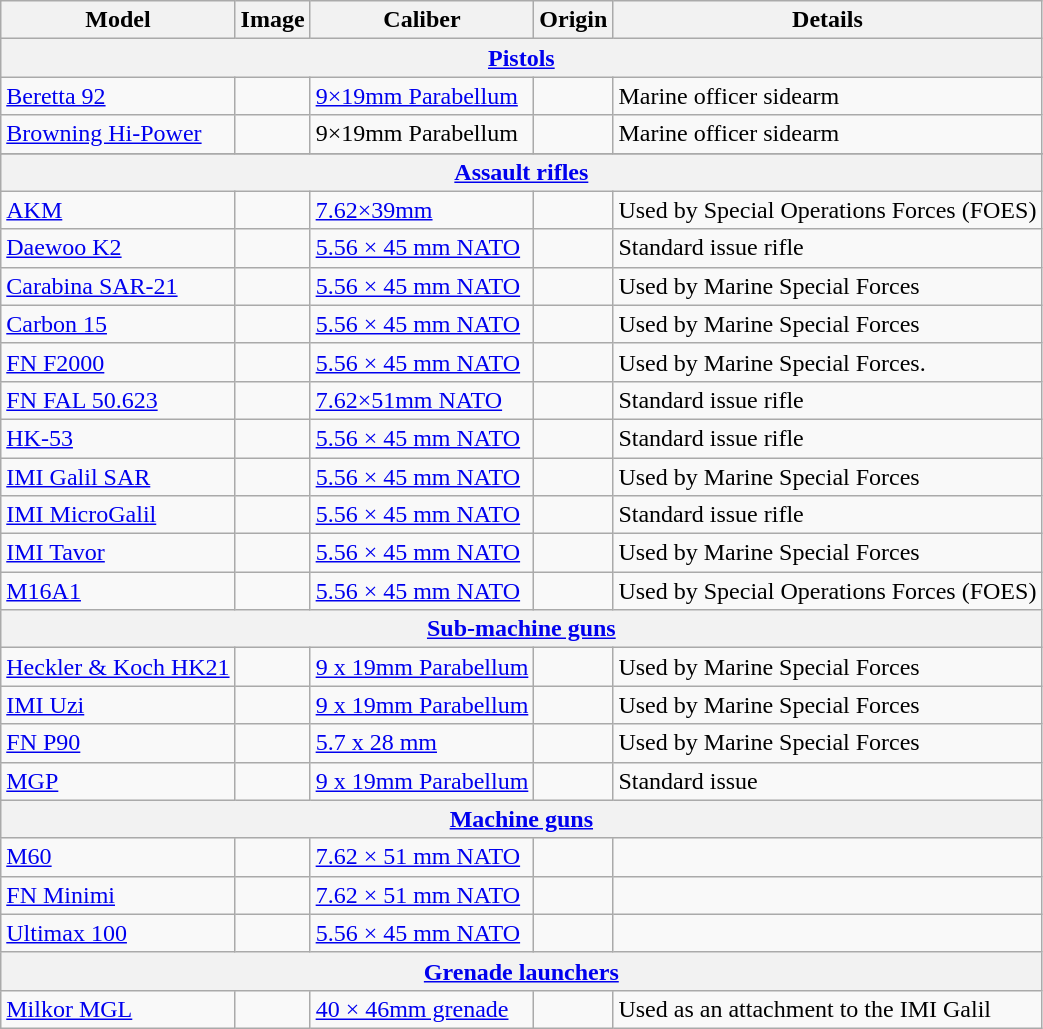<table class="wikitable">
<tr bgco>
<th>Model</th>
<th>Image</th>
<th>Caliber</th>
<th>Origin</th>
<th>Details</th>
</tr>
<tr>
<th colspan="5"><a href='#'>Pistols</a></th>
</tr>
<tr>
<td><a href='#'>Beretta 92</a></td>
<td></td>
<td><a href='#'>9×19mm Parabellum</a></td>
<td></td>
<td>Marine officer sidearm</td>
</tr>
<tr>
<td><a href='#'>Browning Hi-Power</a></td>
<td></td>
<td>9×19mm Parabellum</td>
<td></td>
<td>Marine officer sidearm</td>
</tr>
<tr>
</tr>
<tr>
<th colspan="5"><a href='#'>Assault rifles</a></th>
</tr>
<tr>
<td><a href='#'>AKM</a></td>
<td></td>
<td><a href='#'>7.62×39mm</a></td>
<td></td>
<td>Used by Special Operations Forces (FOES)</td>
</tr>
<tr>
<td><a href='#'>Daewoo K2</a></td>
<td></td>
<td><a href='#'>5.56 × 45 mm NATO</a></td>
<td></td>
<td>Standard issue rifle</td>
</tr>
<tr>
<td><a href='#'>Carabina SAR-21</a></td>
<td></td>
<td><a href='#'>5.56 × 45 mm NATO</a></td>
<td></td>
<td>Used by Marine Special Forces</td>
</tr>
<tr>
<td><a href='#'>Carbon 15</a></td>
<td></td>
<td><a href='#'>5.56 × 45 mm NATO</a></td>
<td></td>
<td>Used by Marine Special Forces</td>
</tr>
<tr>
<td><a href='#'>FN F2000</a></td>
<td></td>
<td><a href='#'>5.56 × 45 mm NATO</a></td>
<td></td>
<td>Used by Marine Special Forces.</td>
</tr>
<tr>
<td><a href='#'>FN FAL 50.623</a></td>
<td></td>
<td><a href='#'>7.62×51mm NATO</a></td>
<td></td>
<td>Standard issue rifle</td>
</tr>
<tr>
<td><a href='#'>HK-53</a></td>
<td></td>
<td><a href='#'>5.56 × 45 mm NATO</a></td>
<td></td>
<td>Standard issue rifle</td>
</tr>
<tr>
<td><a href='#'>IMI Galil SAR</a></td>
<td></td>
<td><a href='#'>5.56 × 45 mm NATO</a></td>
<td></td>
<td>Used by Marine Special Forces</td>
</tr>
<tr>
<td><a href='#'>IMI MicroGalil</a></td>
<td></td>
<td><a href='#'>5.56 × 45 mm NATO</a></td>
<td></td>
<td>Standard issue rifle</td>
</tr>
<tr>
<td><a href='#'>IMI Tavor</a></td>
<td></td>
<td><a href='#'>5.56 × 45 mm NATO</a></td>
<td></td>
<td>Used by Marine Special Forces</td>
</tr>
<tr>
<td><a href='#'>M16A1</a></td>
<td></td>
<td><a href='#'>5.56 × 45 mm NATO</a></td>
<td></td>
<td>Used by Special Operations Forces (FOES)</td>
</tr>
<tr>
<th colspan="5"><a href='#'>Sub-machine guns</a></th>
</tr>
<tr>
<td><a href='#'>Heckler & Koch HK21</a></td>
<td></td>
<td><a href='#'>9 x 19mm Parabellum</a></td>
<td></td>
<td>Used by Marine Special Forces</td>
</tr>
<tr>
<td><a href='#'>IMI Uzi</a></td>
<td></td>
<td><a href='#'>9 x 19mm Parabellum</a></td>
<td></td>
<td>Used by Marine Special Forces</td>
</tr>
<tr>
<td><a href='#'>FN P90</a></td>
<td></td>
<td><a href='#'>5.7 x 28 mm</a></td>
<td></td>
<td>Used by Marine Special Forces</td>
</tr>
<tr>
<td><a href='#'>MGP</a></td>
<td></td>
<td><a href='#'>9 x 19mm Parabellum</a></td>
<td></td>
<td>Standard issue</td>
</tr>
<tr>
<th colspan="5"><a href='#'>Machine guns</a></th>
</tr>
<tr>
<td><a href='#'>M60</a></td>
<td></td>
<td><a href='#'>7.62 × 51 mm NATO</a></td>
<td></td>
<td></td>
</tr>
<tr>
<td><a href='#'>FN Minimi</a></td>
<td></td>
<td><a href='#'>7.62 × 51 mm NATO</a></td>
<td></td>
<td></td>
</tr>
<tr>
<td><a href='#'>Ultimax 100</a></td>
<td></td>
<td><a href='#'>5.56 × 45 mm NATO</a></td>
<td></td>
<td></td>
</tr>
<tr>
<th colspan="5"><a href='#'>Grenade launchers</a></th>
</tr>
<tr>
<td><a href='#'>Milkor MGL</a></td>
<td></td>
<td><a href='#'>40 × 46mm grenade</a></td>
<td></td>
<td>Used as an attachment to the IMI Galil</td>
</tr>
</table>
